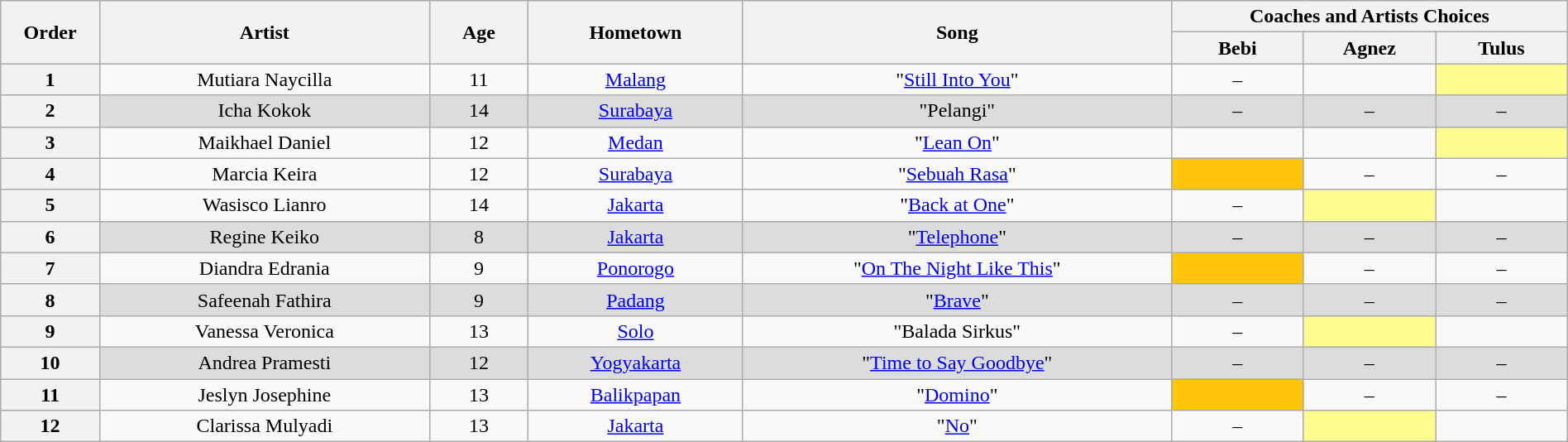<table class="wikitable" style="text-align:center; width:100%;">
<tr>
<th rowspan="2" scope="col" style="width:06%;">Order</th>
<th rowspan="2" scope="col" style="width:20%;">Artist</th>
<th rowspan="2" scope="col" style="width:06%;">Age</th>
<th rowspan="2" scope="col" style="width:13%;">Hometown</th>
<th rowspan="2" scope="col" style="width:26%;">Song</th>
<th colspan="3" scope="col" style="width:40%;">Coaches and Artists Choices</th>
</tr>
<tr>
<th style="width:08%;">Bebi</th>
<th style="width:08%;">Agnez</th>
<th style="width:08%;">Tulus</th>
</tr>
<tr>
<th>1</th>
<td>Mutiara Naycilla</td>
<td>11</td>
<td><a href='#'>Malang</a></td>
<td>"<a href='#'>Still Into You</a>"</td>
<td>–</td>
<td><strong></strong></td>
<td style="background:#fdfc8f;"><strong></strong></td>
</tr>
<tr style="background:#dcdcdc;">
<th>2</th>
<td>Icha Kokok</td>
<td>14</td>
<td><a href='#'>Surabaya</a></td>
<td>"Pelangi"</td>
<td>–</td>
<td>–</td>
<td>–</td>
</tr>
<tr>
<th>3</th>
<td>Maikhael Daniel</td>
<td>12</td>
<td><a href='#'>Medan</a></td>
<td>"<a href='#'>Lean On</a>"</td>
<td><strong></strong></td>
<td><strong></strong></td>
<td style="background:#fdfc8f"><strong></strong></td>
</tr>
<tr>
<th>4</th>
<td>Marcia Keira</td>
<td>12</td>
<td><a href='#'>Surabaya</a></td>
<td>"<a href='#'>Sebuah Rasa</a>"</td>
<td style="background:#ffc40c"><strong></strong></td>
<td>–</td>
<td>–</td>
</tr>
<tr>
<th>5</th>
<td>Wasisco Lianro</td>
<td>14</td>
<td><a href='#'>Jakarta</a></td>
<td>"<a href='#'>Back at One</a>"</td>
<td>–</td>
<td style="background:#fdfc8f"><strong></strong></td>
<td><strong></strong></td>
</tr>
<tr style="background:#dcdcdc;">
<th>6</th>
<td>Regine Keiko</td>
<td>8</td>
<td><a href='#'>Jakarta</a></td>
<td>"<a href='#'>Telephone</a>"</td>
<td>–</td>
<td>–</td>
<td>–</td>
</tr>
<tr>
<th>7</th>
<td>Diandra Edrania</td>
<td>9</td>
<td><a href='#'>Ponorogo</a></td>
<td>"<a href='#'>On The Night Like This</a>"</td>
<td style="background:#ffc40c"><strong></strong></td>
<td>–</td>
<td>–</td>
</tr>
<tr style="background:#dcdcdc;">
<th>8</th>
<td>Safeenah Fathira</td>
<td>9</td>
<td><a href='#'>Padang</a></td>
<td>"<a href='#'>Brave</a>"</td>
<td>–</td>
<td>–</td>
<td>–</td>
</tr>
<tr>
<th>9</th>
<td>Vanessa Veronica</td>
<td>13</td>
<td><a href='#'>Solo</a></td>
<td>"Balada Sirkus"</td>
<td>–</td>
<td style="background:#fdfc8f"><strong></strong></td>
<td><strong></strong></td>
</tr>
<tr style="background:#dcdcdc;">
<th>10</th>
<td>Andrea Pramesti</td>
<td>12</td>
<td><a href='#'>Yogyakarta</a></td>
<td>"<a href='#'>Time to Say Goodbye</a>"</td>
<td>–</td>
<td>–</td>
<td>–</td>
</tr>
<tr>
<th>11</th>
<td>Jeslyn Josephine</td>
<td>13</td>
<td><a href='#'>Balikpapan</a></td>
<td>"<a href='#'>Domino</a>"</td>
<td style="background:#ffc40c"><strong></strong></td>
<td>–</td>
<td>–</td>
</tr>
<tr>
<th>12</th>
<td>Clarissa Mulyadi</td>
<td>13</td>
<td><a href='#'>Jakarta</a></td>
<td>"<a href='#'>No</a>"</td>
<td>–</td>
<td style="background:#fdfc8f"><strong></strong></td>
<td><strong></strong></td>
</tr>
</table>
